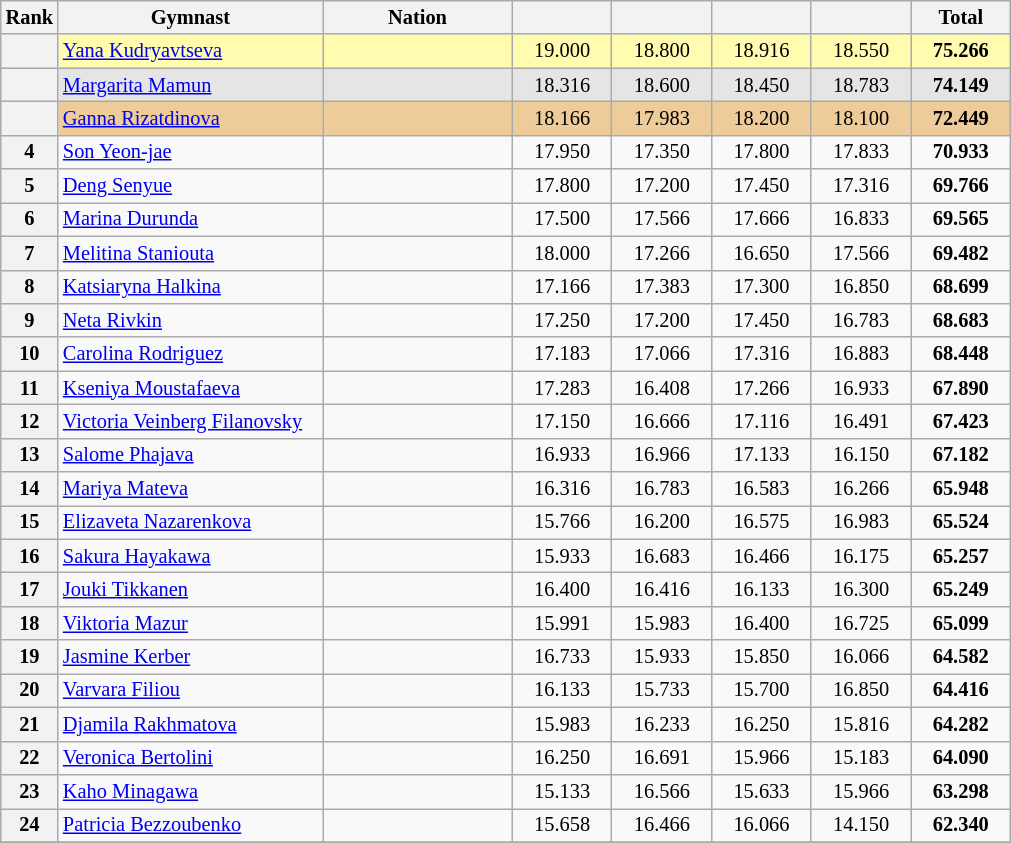<table class="wikitable sortable" style="text-align:center; font-size:85%">
<tr>
<th scope="col" style="width:20px;">Rank</th>
<th ! scope="col" style="width:170px;">Gymnast</th>
<th ! scope="col" style="width:120px;">Nation</th>
<th ! scope="col" style="width:60px;"></th>
<th ! scope="col" style="width:60px;"></th>
<th ! scope="col" style="width:60px;"></th>
<th ! scope="col" style="width:60px;"></th>
<th ! scope="col" style="width:60px;">Total</th>
</tr>
<tr bgcolor=fffcaf>
<th scope=row></th>
<td align=left><a href='#'>Yana Kudryavtseva</a></td>
<td style="text-align:left;"></td>
<td>19.000</td>
<td>18.800</td>
<td>18.916</td>
<td>18.550</td>
<td><strong>75.266</strong></td>
</tr>
<tr bgcolor=e5e5e5>
<th scope=row></th>
<td align=left><a href='#'>Margarita Mamun</a></td>
<td style="text-align:left;"></td>
<td>18.316</td>
<td>18.600</td>
<td>18.450</td>
<td>18.783</td>
<td><strong>74.149</strong></td>
</tr>
<tr bgcolor=eecc99>
<th scope=row></th>
<td align=left><a href='#'>Ganna Rizatdinova</a></td>
<td style="text-align:left;"></td>
<td>18.166</td>
<td>17.983</td>
<td>18.200</td>
<td>18.100</td>
<td><strong>72.449</strong></td>
</tr>
<tr>
<th scope=row>4</th>
<td align=left><a href='#'>Son Yeon-jae</a></td>
<td style="text-align:left;"></td>
<td>17.950</td>
<td>17.350</td>
<td>17.800</td>
<td>17.833</td>
<td><strong>70.933</strong></td>
</tr>
<tr>
<th scope=row>5</th>
<td align=left><a href='#'>Deng Senyue</a></td>
<td style="text-align:left;"></td>
<td>17.800</td>
<td>17.200</td>
<td>17.450</td>
<td>17.316</td>
<td><strong>69.766</strong></td>
</tr>
<tr>
<th scope=row>6</th>
<td align=left><a href='#'>Marina Durunda</a></td>
<td style="text-align:left;"></td>
<td>17.500</td>
<td>17.566</td>
<td>17.666</td>
<td>16.833</td>
<td><strong>69.565</strong></td>
</tr>
<tr>
<th scope=row>7</th>
<td align=left><a href='#'>Melitina Staniouta</a></td>
<td style="text-align:left;"></td>
<td>18.000</td>
<td>17.266</td>
<td>16.650</td>
<td>17.566</td>
<td><strong>69.482</strong></td>
</tr>
<tr>
<th scope=row>8</th>
<td align=left><a href='#'>Katsiaryna Halkina</a></td>
<td style="text-align:left;"></td>
<td>17.166</td>
<td>17.383</td>
<td>17.300</td>
<td>16.850</td>
<td><strong>68.699</strong></td>
</tr>
<tr>
<th scope=row>9</th>
<td align=left><a href='#'>Neta Rivkin</a></td>
<td style="text-align:left;"></td>
<td>17.250</td>
<td>17.200</td>
<td>17.450</td>
<td>16.783</td>
<td><strong>68.683</strong></td>
</tr>
<tr>
<th scope=row>10</th>
<td align=left><a href='#'>Carolina Rodriguez</a></td>
<td style="text-align:left;"></td>
<td>17.183</td>
<td>17.066</td>
<td>17.316</td>
<td>16.883</td>
<td><strong>68.448</strong></td>
</tr>
<tr>
<th scope=row>11</th>
<td align=left><a href='#'>Kseniya Moustafaeva</a></td>
<td style="text-align:left;"></td>
<td>17.283</td>
<td>16.408</td>
<td>17.266</td>
<td>16.933</td>
<td><strong>67.890</strong></td>
</tr>
<tr>
<th scope=row>12</th>
<td align=left><a href='#'>Victoria Veinberg Filanovsky</a></td>
<td style="text-align:left;"></td>
<td>17.150</td>
<td>16.666</td>
<td>17.116</td>
<td>16.491</td>
<td><strong>67.423</strong></td>
</tr>
<tr>
<th scope=row>13</th>
<td align=left><a href='#'>Salome Phajava</a></td>
<td style="text-align:left;"></td>
<td>16.933</td>
<td>16.966</td>
<td>17.133</td>
<td>16.150</td>
<td><strong>67.182</strong></td>
</tr>
<tr>
<th scope=row>14</th>
<td align=left><a href='#'>Mariya Mateva</a></td>
<td style="text-align:left;"></td>
<td>16.316</td>
<td>16.783</td>
<td>16.583</td>
<td>16.266</td>
<td><strong>65.948</strong></td>
</tr>
<tr>
<th scope=row>15</th>
<td align=left><a href='#'>Elizaveta Nazarenkova</a></td>
<td style="text-align:left;"></td>
<td>15.766</td>
<td>16.200</td>
<td>16.575</td>
<td>16.983</td>
<td><strong>65.524</strong></td>
</tr>
<tr>
<th scope=row>16</th>
<td align=left><a href='#'>Sakura Hayakawa</a></td>
<td style="text-align:left;"></td>
<td>15.933</td>
<td>16.683</td>
<td>16.466</td>
<td>16.175</td>
<td><strong>65.257</strong></td>
</tr>
<tr>
<th scope=row>17</th>
<td align=left><a href='#'>Jouki Tikkanen</a></td>
<td style="text-align:left;"></td>
<td>16.400</td>
<td>16.416</td>
<td>16.133</td>
<td>16.300</td>
<td><strong>65.249</strong></td>
</tr>
<tr>
<th scope=row>18</th>
<td align=left><a href='#'>Viktoria Mazur</a></td>
<td style="text-align:left;"></td>
<td>15.991</td>
<td>15.983</td>
<td>16.400</td>
<td>16.725</td>
<td><strong>65.099</strong></td>
</tr>
<tr>
<th scope=row>19</th>
<td align=left><a href='#'>Jasmine Kerber</a></td>
<td style="text-align:left;"></td>
<td>16.733</td>
<td>15.933</td>
<td>15.850</td>
<td>16.066</td>
<td><strong>64.582</strong></td>
</tr>
<tr>
<th scope=row>20</th>
<td align=left><a href='#'>Varvara Filiou</a></td>
<td style="text-align:left;"></td>
<td>16.133</td>
<td>15.733</td>
<td>15.700</td>
<td>16.850</td>
<td><strong>64.416</strong></td>
</tr>
<tr>
<th scope=row>21</th>
<td align=left><a href='#'>Djamila Rakhmatova</a></td>
<td style="text-align:left;"></td>
<td>15.983</td>
<td>16.233</td>
<td>16.250</td>
<td>15.816</td>
<td><strong>64.282</strong></td>
</tr>
<tr>
<th scope=row>22</th>
<td align=left><a href='#'>Veronica Bertolini</a></td>
<td style="text-align:left;"></td>
<td>16.250</td>
<td>16.691</td>
<td>15.966</td>
<td>15.183</td>
<td><strong>64.090</strong></td>
</tr>
<tr>
<th scope=row>23</th>
<td align=left><a href='#'>Kaho Minagawa</a></td>
<td style="text-align:left;"></td>
<td>15.133</td>
<td>16.566</td>
<td>15.633</td>
<td>15.966</td>
<td><strong>63.298</strong></td>
</tr>
<tr>
<th scope=row>24</th>
<td align=left><a href='#'>Patricia Bezzoubenko</a></td>
<td style="text-align:left;"></td>
<td>15.658</td>
<td>16.466</td>
<td>16.066</td>
<td>14.150</td>
<td><strong>62.340</strong></td>
</tr>
<tr>
</tr>
</table>
